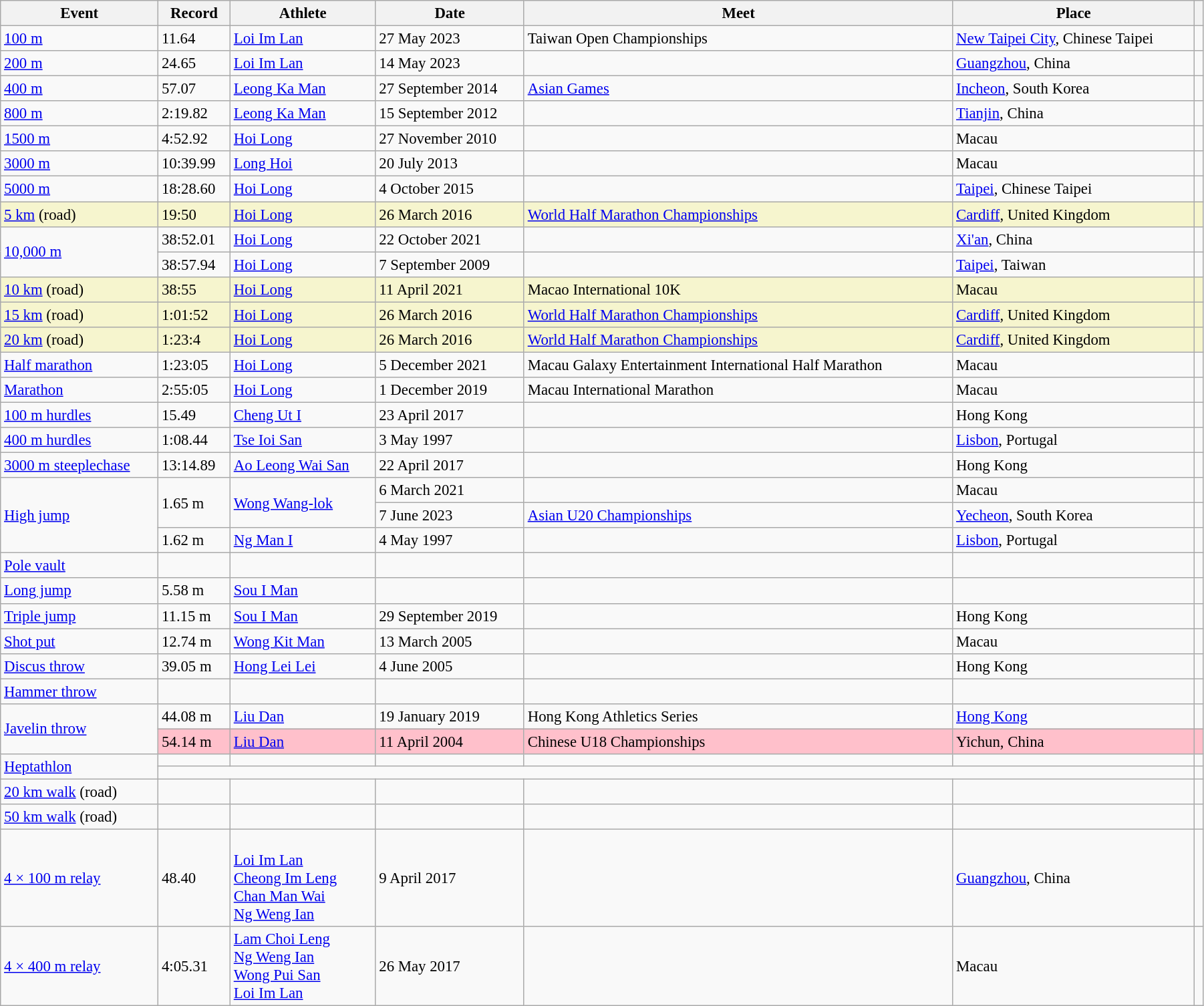<table class="wikitable" style="font-size:95%; width: 95%;">
<tr>
<th>Event</th>
<th>Record</th>
<th>Athlete</th>
<th>Date</th>
<th>Meet</th>
<th>Place</th>
<th></th>
</tr>
<tr>
<td><a href='#'>100 m</a></td>
<td>11.64 </td>
<td><a href='#'>Loi Im Lan</a></td>
<td>27 May 2023</td>
<td>Taiwan Open Championships</td>
<td><a href='#'>New Taipei City</a>, Chinese Taipei</td>
<td></td>
</tr>
<tr>
<td><a href='#'>200 m</a></td>
<td>24.65 </td>
<td><a href='#'>Loi Im Lan</a></td>
<td>14 May 2023</td>
<td></td>
<td><a href='#'>Guangzhou</a>, China</td>
<td></td>
</tr>
<tr>
<td><a href='#'>400 m</a></td>
<td>57.07</td>
<td><a href='#'>Leong Ka Man</a></td>
<td>27 September 2014</td>
<td><a href='#'>Asian Games</a></td>
<td><a href='#'>Incheon</a>, South Korea</td>
<td></td>
</tr>
<tr>
<td><a href='#'>800 m</a></td>
<td>2:19.82</td>
<td><a href='#'>Leong Ka Man</a></td>
<td>15 September 2012</td>
<td></td>
<td><a href='#'>Tianjin</a>, China</td>
<td></td>
</tr>
<tr>
<td><a href='#'>1500 m</a></td>
<td>4:52.92</td>
<td><a href='#'>Hoi Long</a></td>
<td>27 November 2010</td>
<td></td>
<td>Macau</td>
<td></td>
</tr>
<tr>
<td><a href='#'>3000 m</a></td>
<td>10:39.99</td>
<td><a href='#'>Long Hoi</a></td>
<td>20 July 2013</td>
<td></td>
<td>Macau</td>
<td></td>
</tr>
<tr>
<td><a href='#'>5000 m</a></td>
<td>18:28.60</td>
<td><a href='#'>Hoi Long</a></td>
<td>4 October 2015</td>
<td></td>
<td><a href='#'>Taipei</a>, Chinese Taipei</td>
<td></td>
</tr>
<tr style="background:#f6F5CE;">
<td><a href='#'>5 km</a> (road)</td>
<td>19:50</td>
<td><a href='#'>Hoi Long</a></td>
<td>26 March 2016</td>
<td><a href='#'>World Half Marathon Championships</a></td>
<td><a href='#'>Cardiff</a>, United Kingdom</td>
<td></td>
</tr>
<tr>
<td rowspan=2><a href='#'>10,000 m</a></td>
<td>38:52.01</td>
<td><a href='#'>Hoi Long</a></td>
<td>22 October 2021</td>
<td></td>
<td><a href='#'>Xi'an</a>, China</td>
<td></td>
</tr>
<tr>
<td>38:57.94</td>
<td><a href='#'>Hoi Long</a></td>
<td>7 September 2009</td>
<td></td>
<td><a href='#'>Taipei</a>, Taiwan</td>
<td></td>
</tr>
<tr style="background:#f6F5CE;">
<td><a href='#'>10 km</a> (road)</td>
<td>38:55</td>
<td><a href='#'>Hoi Long</a></td>
<td>11 April 2021</td>
<td>Macao International 10K</td>
<td>Macau</td>
<td></td>
</tr>
<tr style="background:#f6F5CE;">
<td><a href='#'>15 km</a> (road)</td>
<td>1:01:52</td>
<td><a href='#'>Hoi Long</a></td>
<td>26 March 2016</td>
<td><a href='#'>World Half Marathon Championships</a></td>
<td><a href='#'>Cardiff</a>, United Kingdom</td>
<td></td>
</tr>
<tr style="background:#f6F5CE;">
<td><a href='#'>20 km</a> (road)</td>
<td>1:23:4</td>
<td><a href='#'>Hoi Long</a></td>
<td>26 March 2016</td>
<td><a href='#'>World Half Marathon Championships</a></td>
<td><a href='#'>Cardiff</a>, United Kingdom</td>
<td></td>
</tr>
<tr>
<td><a href='#'>Half marathon</a></td>
<td>1:23:05</td>
<td><a href='#'>Hoi Long</a></td>
<td>5 December 2021</td>
<td>Macau Galaxy Entertainment International Half Marathon</td>
<td>Macau</td>
<td></td>
</tr>
<tr>
<td><a href='#'>Marathon</a></td>
<td>2:55:05</td>
<td><a href='#'>Hoi Long</a></td>
<td>1 December 2019</td>
<td>Macau International Marathon</td>
<td>Macau</td>
<td></td>
</tr>
<tr>
<td><a href='#'>100 m hurdles</a></td>
<td>15.49 </td>
<td><a href='#'>Cheng Ut I</a></td>
<td>23 April 2017</td>
<td></td>
<td>Hong Kong</td>
<td></td>
</tr>
<tr>
<td><a href='#'>400 m hurdles</a></td>
<td>1:08.44</td>
<td><a href='#'>Tse Ioi San</a></td>
<td>3 May 1997</td>
<td></td>
<td><a href='#'>Lisbon</a>, Portugal</td>
<td></td>
</tr>
<tr>
<td><a href='#'>3000 m steeplechase</a></td>
<td>13:14.89</td>
<td><a href='#'>Ao Leong Wai San</a></td>
<td>22 April 2017</td>
<td></td>
<td>Hong Kong</td>
<td></td>
</tr>
<tr>
<td rowspan=3><a href='#'>High jump</a></td>
<td rowspan=2>1.65 m</td>
<td rowspan=2><a href='#'>Wong Wang-lok</a></td>
<td>6 March 2021</td>
<td></td>
<td>Macau</td>
<td></td>
</tr>
<tr>
<td>7 June 2023</td>
<td><a href='#'>Asian U20 Championships</a></td>
<td><a href='#'>Yecheon</a>, South Korea</td>
<td></td>
</tr>
<tr>
<td>1.62 m</td>
<td><a href='#'>Ng Man I</a></td>
<td>4 May 1997</td>
<td></td>
<td><a href='#'>Lisbon</a>, Portugal</td>
<td></td>
</tr>
<tr>
<td><a href='#'>Pole vault</a></td>
<td></td>
<td></td>
<td></td>
<td></td>
<td></td>
<td></td>
</tr>
<tr>
<td><a href='#'>Long jump</a></td>
<td>5.58 m </td>
<td><a href='#'>Sou I Man</a></td>
<td></td>
<td></td>
<td></td>
<td></td>
</tr>
<tr>
<td><a href='#'>Triple jump</a></td>
<td>11.15 m </td>
<td><a href='#'>Sou I Man</a></td>
<td>29 September 2019</td>
<td></td>
<td>Hong Kong</td>
<td></td>
</tr>
<tr>
<td><a href='#'>Shot put</a></td>
<td>12.74 m</td>
<td><a href='#'>Wong Kit Man</a></td>
<td>13 March 2005</td>
<td></td>
<td>Macau</td>
<td></td>
</tr>
<tr>
<td><a href='#'>Discus throw</a></td>
<td>39.05 m</td>
<td><a href='#'>Hong Lei Lei</a></td>
<td>4 June 2005</td>
<td></td>
<td>Hong Kong</td>
<td></td>
</tr>
<tr>
<td><a href='#'>Hammer throw</a></td>
<td></td>
<td></td>
<td></td>
<td></td>
<td></td>
<td></td>
</tr>
<tr>
<td rowspan=2><a href='#'>Javelin throw</a></td>
<td>44.08 m</td>
<td><a href='#'>Liu Dan</a></td>
<td>19 January 2019</td>
<td>Hong Kong Athletics Series</td>
<td><a href='#'>Hong Kong</a></td>
<td></td>
</tr>
<tr style="background:pink">
<td>54.14 m</td>
<td><a href='#'>Liu Dan</a></td>
<td>11 April 2004</td>
<td>Chinese U18 Championships</td>
<td>Yichun, China</td>
<td></td>
</tr>
<tr>
<td rowspan=2><a href='#'>Heptathlon</a></td>
<td></td>
<td></td>
<td></td>
<td></td>
<td></td>
<td></td>
</tr>
<tr>
<td colspan=5></td>
<td></td>
</tr>
<tr>
<td><a href='#'>20 km walk</a> (road)</td>
<td></td>
<td></td>
<td></td>
<td></td>
<td></td>
<td></td>
</tr>
<tr>
<td><a href='#'>50 km walk</a> (road)</td>
<td></td>
<td></td>
<td></td>
<td></td>
<td></td>
<td></td>
</tr>
<tr>
<td><a href='#'>4 × 100 m relay</a></td>
<td>48.40</td>
<td><br><a href='#'>Loi Im Lan</a><br><a href='#'>Cheong Im Leng</a><br><a href='#'>Chan Man Wai</a><br><a href='#'>Ng Weng Ian</a></td>
<td>9 April 2017</td>
<td></td>
<td><a href='#'>Guangzhou</a>, China</td>
<td></td>
</tr>
<tr>
<td><a href='#'>4 × 400 m relay</a></td>
<td>4:05.31</td>
<td><a href='#'>Lam Choi Leng</a><br><a href='#'>Ng Weng Ian</a><br><a href='#'>Wong Pui San</a><br><a href='#'>Loi Im Lan</a></td>
<td>26 May 2017</td>
<td></td>
<td>Macau</td>
<td></td>
</tr>
</table>
